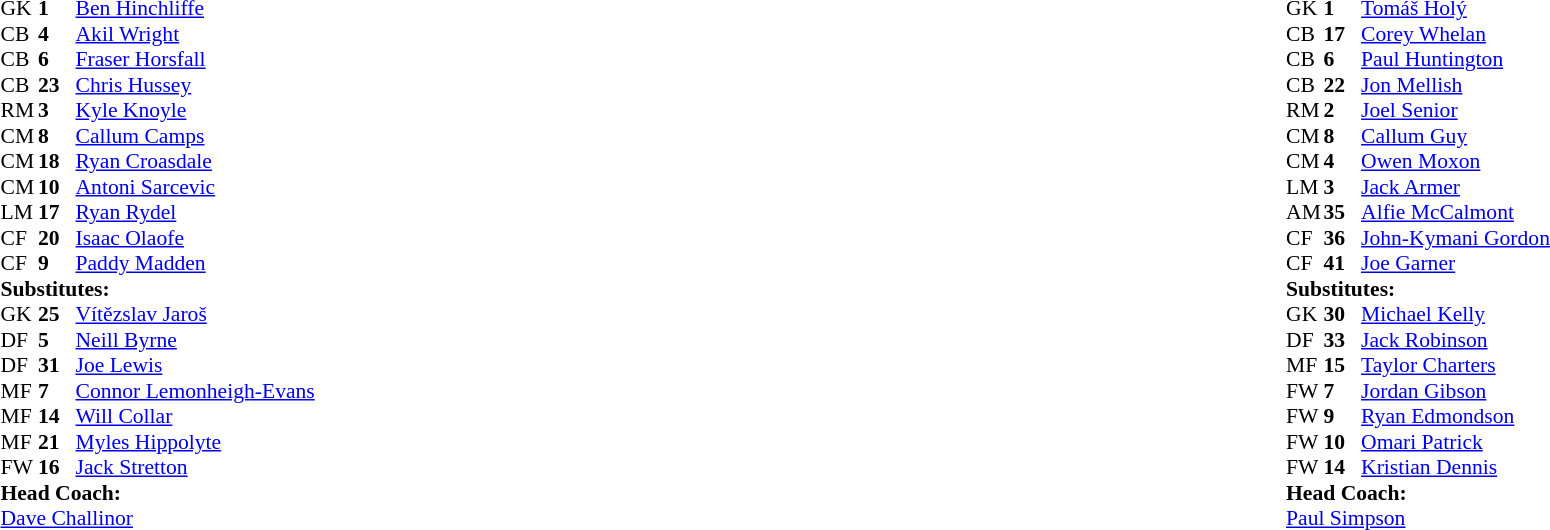<table style="width:100%">
<tr>
<td style="vertical-align:top;width=40%"><br><table cellspacing="0" cellpadding="0" style="font-size:90%;">
<tr>
<th width=25></th>
<th width=25></th>
</tr>
<tr>
<td>GK</td>
<td><strong>1</strong></td>
<td> <a href='#'>Ben Hinchliffe</a></td>
</tr>
<tr>
<td>CB</td>
<td><strong>4</strong></td>
<td> <a href='#'>Akil Wright</a></td>
<td></td>
</tr>
<tr>
<td>CB</td>
<td><strong>6</strong></td>
<td> <a href='#'>Fraser Horsfall</a></td>
</tr>
<tr>
<td>CB</td>
<td><strong>23</strong></td>
<td> <a href='#'>Chris Hussey</a></td>
</tr>
<tr>
<td>RM</td>
<td><strong>3</strong></td>
<td> <a href='#'>Kyle Knoyle</a></td>
</tr>
<tr>
<td>CM</td>
<td><strong>8</strong></td>
<td> <a href='#'>Callum Camps</a></td>
<td></td>
</tr>
<tr>
<td>CM</td>
<td><strong>18</strong></td>
<td> <a href='#'>Ryan Croasdale</a></td>
</tr>
<tr>
<td>CM</td>
<td><strong>10</strong></td>
<td> <a href='#'>Antoni Sarcevic</a></td>
<td></td>
</tr>
<tr>
<td>LM</td>
<td><strong>17</strong></td>
<td> <a href='#'>Ryan Rydel</a></td>
</tr>
<tr>
<td>CF</td>
<td><strong>20</strong></td>
<td> <a href='#'>Isaac Olaofe</a></td>
<td></td>
</tr>
<tr>
<td>CF</td>
<td><strong>9</strong></td>
<td> <a href='#'>Paddy Madden</a></td>
<td></td>
</tr>
<tr>
<td colspan=4><strong>Substitutes:</strong></td>
</tr>
<tr>
<td>GK</td>
<td><strong>25</strong></td>
<td> <a href='#'>Vítězslav Jaroš</a></td>
</tr>
<tr>
<td>DF</td>
<td><strong>5</strong></td>
<td> <a href='#'>Neill Byrne</a></td>
<td></td>
</tr>
<tr>
<td>DF</td>
<td><strong>31</strong></td>
<td> <a href='#'>Joe Lewis</a></td>
</tr>
<tr>
<td>MF</td>
<td><strong>7</strong></td>
<td> <a href='#'>Connor Lemonheigh-Evans</a></td>
<td></td>
</tr>
<tr>
<td>MF</td>
<td><strong>14</strong></td>
<td> <a href='#'>Will Collar</a></td>
<td> </td>
</tr>
<tr>
<td>MF</td>
<td><strong>21</strong></td>
<td> <a href='#'>Myles Hippolyte</a></td>
<td></td>
</tr>
<tr>
<td>FW</td>
<td><strong>16</strong></td>
<td> <a href='#'>Jack Stretton</a></td>
<td></td>
</tr>
<tr>
<td colspan=4><strong>Head Coach:</strong></td>
</tr>
<tr>
<td colspan="4"> <a href='#'>Dave Challinor</a></td>
</tr>
</table>
</td>
<td valign="top"></td>
<td valign="top" width="50%"><br><table style="font-size:90%;margin:auto" cellspacing="0" cellpadding="0">
<tr>
<th width=25></th>
<th width=25></th>
</tr>
<tr>
<td>GK</td>
<td><strong>1</strong></td>
<td> <a href='#'>Tomáš Holý</a></td>
</tr>
<tr>
<td>CB</td>
<td><strong>17</strong></td>
<td> <a href='#'>Corey Whelan</a></td>
</tr>
<tr>
<td>CB</td>
<td><strong>6</strong></td>
<td> <a href='#'>Paul Huntington</a></td>
</tr>
<tr>
<td>CB</td>
<td><strong>22</strong></td>
<td> <a href='#'>Jon Mellish</a></td>
<td> </td>
</tr>
<tr>
<td>RM</td>
<td><strong>2</strong></td>
<td> <a href='#'>Joel Senior</a></td>
</tr>
<tr>
<td>CM</td>
<td><strong>8</strong></td>
<td> <a href='#'>Callum Guy</a></td>
<td></td>
</tr>
<tr>
<td>CM</td>
<td><strong>4</strong></td>
<td> <a href='#'>Owen Moxon</a></td>
</tr>
<tr>
<td>LM</td>
<td><strong>3</strong></td>
<td> <a href='#'>Jack Armer</a></td>
<td></td>
</tr>
<tr>
<td>AM</td>
<td><strong>35</strong></td>
<td> <a href='#'>Alfie McCalmont</a></td>
<td></td>
</tr>
<tr>
<td>CF</td>
<td><strong>36</strong></td>
<td> <a href='#'>John-Kymani Gordon</a></td>
<td></td>
</tr>
<tr>
<td>CF</td>
<td><strong>41</strong></td>
<td> <a href='#'>Joe Garner</a></td>
<td></td>
</tr>
<tr>
<td colspan=4><strong>Substitutes:</strong></td>
</tr>
<tr>
<td>GK</td>
<td><strong>30</strong></td>
<td> <a href='#'>Michael Kelly</a></td>
</tr>
<tr>
<td>DF</td>
<td><strong>33</strong></td>
<td> <a href='#'>Jack Robinson</a></td>
</tr>
<tr>
<td>MF</td>
<td><strong>15</strong></td>
<td> <a href='#'>Taylor Charters</a></td>
<td> </td>
</tr>
<tr>
<td>FW</td>
<td><strong>7</strong></td>
<td> <a href='#'>Jordan Gibson</a></td>
<td></td>
</tr>
<tr>
<td>FW</td>
<td><strong>9</strong></td>
<td> <a href='#'>Ryan Edmondson</a></td>
<td></td>
</tr>
<tr>
<td>FW</td>
<td><strong>10</strong></td>
<td> <a href='#'>Omari Patrick</a></td>
<td> </td>
</tr>
<tr>
<td>FW</td>
<td><strong>14</strong></td>
<td> <a href='#'>Kristian Dennis</a></td>
<td></td>
</tr>
<tr>
<td colspan=4><strong>Head Coach:</strong></td>
</tr>
<tr>
<td colspan="4"> <a href='#'>Paul Simpson</a></td>
</tr>
</table>
</td>
</tr>
</table>
